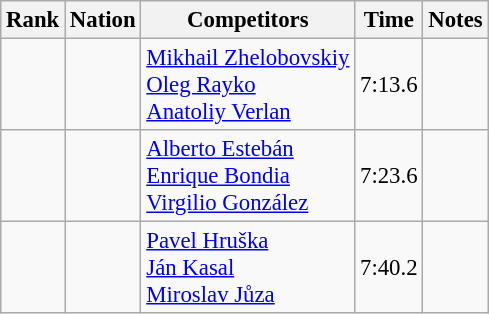<table class="wikitable sortable" style="text-align:center; font-size:95%">
<tr>
<th>Rank</th>
<th>Nation</th>
<th>Competitors</th>
<th>Time</th>
<th>Notes</th>
</tr>
<tr>
<td></td>
<td align=left></td>
<td align=left><a href='#'>Mikhail Zhelobovskiy</a><br><a href='#'>Oleg Rayko</a><br><a href='#'>Anatoliy Verlan</a></td>
<td>7:13.6</td>
<td></td>
</tr>
<tr>
<td></td>
<td align=left></td>
<td align=left><a href='#'>Alberto Estebán</a><br><a href='#'>Enrique Bondia</a><br><a href='#'>Virgilio González</a></td>
<td>7:23.6</td>
<td></td>
</tr>
<tr>
<td></td>
<td align=left></td>
<td align=left><a href='#'>Pavel Hruška</a><br><a href='#'>Ján Kasal</a><br><a href='#'>Miroslav Jůza</a></td>
<td>7:40.2</td>
<td></td>
</tr>
</table>
